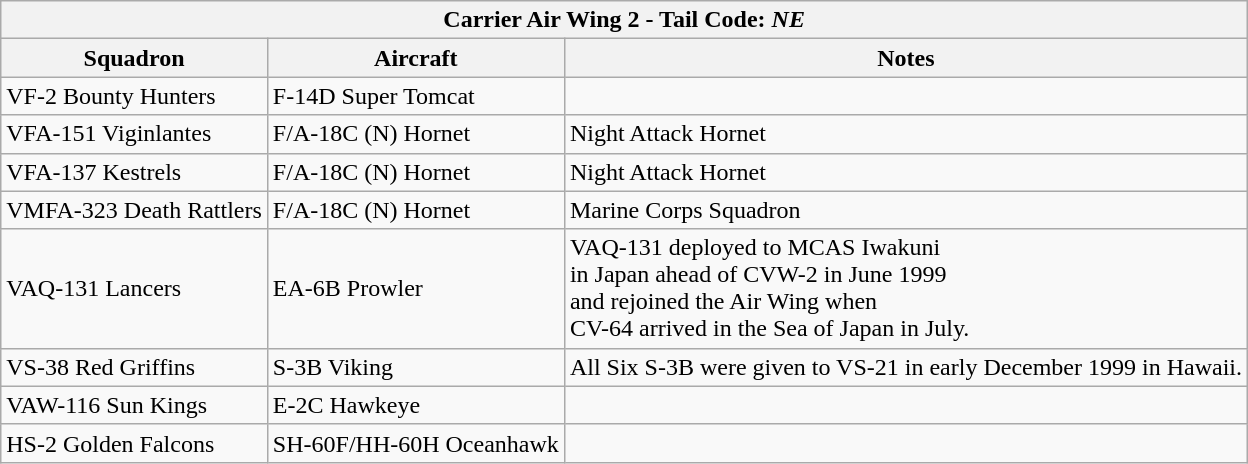<table class="wikitable">
<tr>
<th colspan="3">Carrier Air Wing 2  - Tail Code: <em>NE</em></th>
</tr>
<tr>
<th>Squadron</th>
<th>Aircraft</th>
<th>Notes</th>
</tr>
<tr>
<td>VF-2 Bounty Hunters</td>
<td>F-14D Super Tomcat</td>
<td></td>
</tr>
<tr>
<td>VFA-151 Viginlantes</td>
<td>F/A-18C (N) Hornet</td>
<td>Night Attack Hornet</td>
</tr>
<tr>
<td>VFA-137 Kestrels</td>
<td>F/A-18C (N) Hornet</td>
<td>Night Attack Hornet</td>
</tr>
<tr>
<td>VMFA-323 Death Rattlers</td>
<td>F/A-18C (N) Hornet</td>
<td>Marine Corps Squadron</td>
</tr>
<tr>
<td>VAQ-131 Lancers</td>
<td>EA-6B Prowler</td>
<td>VAQ-131 deployed to MCAS Iwakuni<br>in Japan ahead of CVW-2 in June 1999<br>and rejoined the Air Wing when<br>CV-64 arrived in the Sea of Japan in July.</td>
</tr>
<tr>
<td>VS-38 Red Griffins</td>
<td>S-3B Viking</td>
<td>All Six S-3B were given to VS-21 in early December 1999 in Hawaii.</td>
</tr>
<tr>
<td>VAW-116 Sun Kings</td>
<td>E-2C Hawkeye</td>
<td></td>
</tr>
<tr>
<td>HS-2 Golden Falcons</td>
<td>SH-60F/HH-60H Oceanhawk</td>
<td></td>
</tr>
</table>
